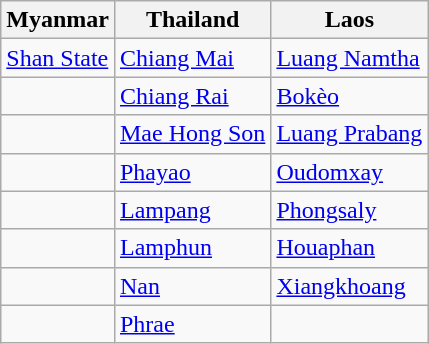<table class="wikitable">
<tr>
<th><strong>Myanmar</strong></th>
<th><strong>Thailand </strong></th>
<th><strong>Laos</strong></th>
</tr>
<tr>
<td><a href='#'>Shan State</a></td>
<td><a href='#'>Chiang Mai</a></td>
<td><a href='#'>Luang Namtha</a></td>
</tr>
<tr>
<td></td>
<td><a href='#'>Chiang Rai</a></td>
<td><a href='#'>Bokèo</a></td>
</tr>
<tr>
<td></td>
<td><a href='#'>Mae Hong Son</a></td>
<td><a href='#'>Luang Prabang</a></td>
</tr>
<tr>
<td></td>
<td><a href='#'>Phayao</a></td>
<td><a href='#'>Oudomxay</a></td>
</tr>
<tr>
<td></td>
<td><a href='#'>Lampang</a></td>
<td><a href='#'>Phongsaly</a></td>
</tr>
<tr>
<td></td>
<td><a href='#'>Lamphun</a></td>
<td><a href='#'>Houaphan</a></td>
</tr>
<tr>
<td></td>
<td><a href='#'>Nan</a></td>
<td><a href='#'>Xiangkhoang</a></td>
</tr>
<tr>
<td></td>
<td><a href='#'>Phrae</a></td>
<td></td>
</tr>
</table>
